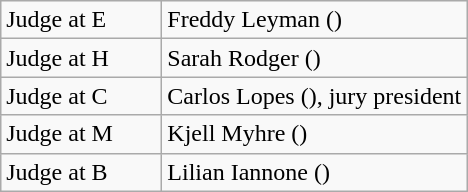<table class="wikitable">
<tr>
<td width=100>Judge at E</td>
<td>Freddy Leyman ()</td>
</tr>
<tr>
<td>Judge at H</td>
<td>Sarah Rodger ()</td>
</tr>
<tr>
<td>Judge at C</td>
<td>Carlos Lopes (), jury president</td>
</tr>
<tr>
<td>Judge at M</td>
<td>Kjell Myhre ()</td>
</tr>
<tr>
<td>Judge at B</td>
<td>Lilian Iannone ()</td>
</tr>
</table>
